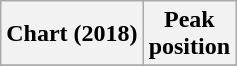<table class="wikitable sortable plainrowheaders" style="text-align:center">
<tr>
<th scope="col">Chart (2018)</th>
<th scope="col">Peak<br>position</th>
</tr>
<tr>
</tr>
</table>
